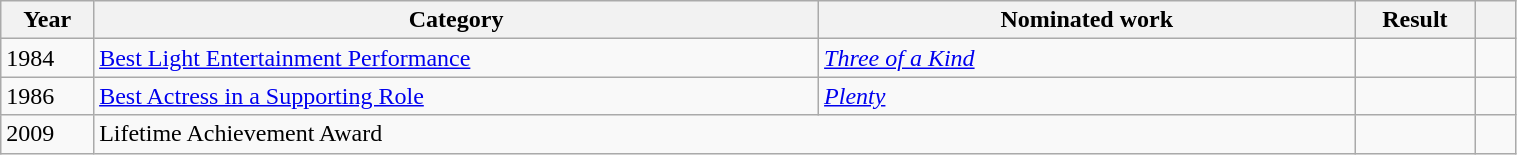<table width="80%" class="wikitable">
<tr>
<th width="10">Year</th>
<th width="300">Category</th>
<th width="220">Nominated work</th>
<th width="30">Result</th>
<th width="10"></th>
</tr>
<tr>
<td>1984</td>
<td><a href='#'>Best Light Entertainment Performance</a></td>
<td><em><a href='#'>Three of a Kind</a></em></td>
<td></td>
<td></td>
</tr>
<tr>
<td>1986</td>
<td><a href='#'>Best Actress in a Supporting Role</a></td>
<td><em><a href='#'>Plenty</a></em></td>
<td></td>
<td></td>
</tr>
<tr>
<td>2009</td>
<td colspan="2">Lifetime Achievement Award</td>
<td></td>
<td></td>
</tr>
</table>
